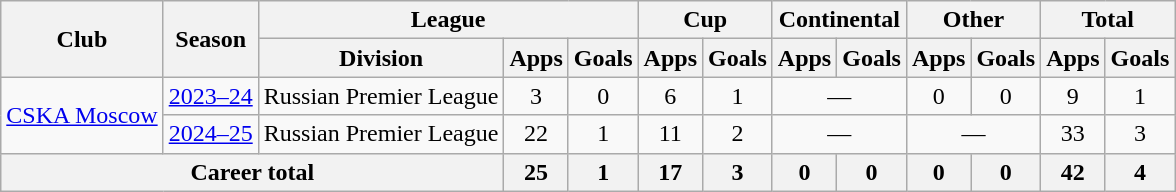<table class="wikitable" style="text-align:center">
<tr>
<th rowspan="2">Club</th>
<th rowspan="2">Season</th>
<th colspan="3">League</th>
<th colspan="2">Cup</th>
<th colspan="2">Continental</th>
<th colspan="2">Other</th>
<th colspan="2">Total</th>
</tr>
<tr>
<th>Division</th>
<th>Apps</th>
<th>Goals</th>
<th>Apps</th>
<th>Goals</th>
<th>Apps</th>
<th>Goals</th>
<th>Apps</th>
<th>Goals</th>
<th>Apps</th>
<th>Goals</th>
</tr>
<tr>
<td rowspan="2"><a href='#'>CSKA Moscow</a></td>
<td><a href='#'>2023–24</a></td>
<td>Russian Premier League</td>
<td>3</td>
<td>0</td>
<td>6</td>
<td>1</td>
<td colspan="2">—</td>
<td>0</td>
<td>0</td>
<td>9</td>
<td>1</td>
</tr>
<tr>
<td><a href='#'>2024–25</a></td>
<td>Russian Premier League</td>
<td>22</td>
<td>1</td>
<td>11</td>
<td>2</td>
<td colspan="2">—</td>
<td colspan="2">—</td>
<td>33</td>
<td>3</td>
</tr>
<tr>
<th colspan="3">Career total</th>
<th>25</th>
<th>1</th>
<th>17</th>
<th>3</th>
<th>0</th>
<th>0</th>
<th>0</th>
<th>0</th>
<th>42</th>
<th>4</th>
</tr>
</table>
